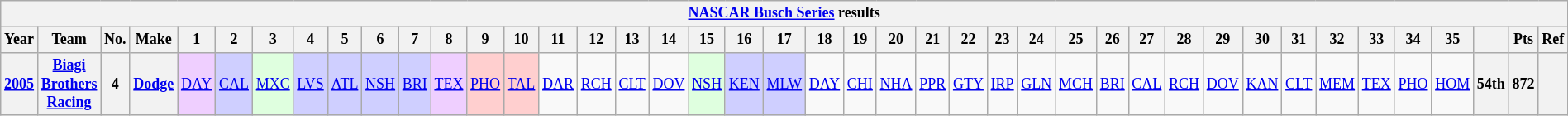<table class="wikitable" style="text-align:center; font-size:75%">
<tr>
<th colspan=42><a href='#'>NASCAR Busch Series</a> results</th>
</tr>
<tr>
<th>Year</th>
<th>Team</th>
<th>No.</th>
<th>Make</th>
<th>1</th>
<th>2</th>
<th>3</th>
<th>4</th>
<th>5</th>
<th>6</th>
<th>7</th>
<th>8</th>
<th>9</th>
<th>10</th>
<th>11</th>
<th>12</th>
<th>13</th>
<th>14</th>
<th>15</th>
<th>16</th>
<th>17</th>
<th>18</th>
<th>19</th>
<th>20</th>
<th>21</th>
<th>22</th>
<th>23</th>
<th>24</th>
<th>25</th>
<th>26</th>
<th>27</th>
<th>28</th>
<th>29</th>
<th>30</th>
<th>31</th>
<th>32</th>
<th>33</th>
<th>34</th>
<th>35</th>
<th></th>
<th>Pts</th>
<th>Ref</th>
</tr>
<tr>
<th><a href='#'>2005</a></th>
<th><a href='#'>Biagi Brothers Racing</a></th>
<th>4</th>
<th><a href='#'>Dodge</a></th>
<td style="background:#EFCFFF;"><a href='#'>DAY</a><br></td>
<td style="background:#CFCFFF;"><a href='#'>CAL</a><br></td>
<td style="background:#DFFFDF;"><a href='#'>MXC</a><br></td>
<td style="background:#CFCFFF;"><a href='#'>LVS</a><br></td>
<td style="background:#CFCFFF;"><a href='#'>ATL</a><br></td>
<td style="background:#CFCFFF;"><a href='#'>NSH</a><br></td>
<td style="background:#CFCFFF;"><a href='#'>BRI</a><br></td>
<td style="background:#EFCFFF;"><a href='#'>TEX</a><br></td>
<td style="background:#FFCFCF;"><a href='#'>PHO</a><br></td>
<td style="background:#FFCFCF;"><a href='#'>TAL</a><br></td>
<td><a href='#'>DAR</a></td>
<td><a href='#'>RCH</a></td>
<td><a href='#'>CLT</a></td>
<td><a href='#'>DOV</a></td>
<td style="background:#DFFFDF;"><a href='#'>NSH</a><br></td>
<td style="background:#CFCFFF;"><a href='#'>KEN</a><br></td>
<td style="background:#CFCFFF;"><a href='#'>MLW</a><br></td>
<td><a href='#'>DAY</a></td>
<td><a href='#'>CHI</a></td>
<td><a href='#'>NHA</a></td>
<td><a href='#'>PPR</a></td>
<td><a href='#'>GTY</a></td>
<td><a href='#'>IRP</a></td>
<td><a href='#'>GLN</a></td>
<td><a href='#'>MCH</a></td>
<td><a href='#'>BRI</a></td>
<td><a href='#'>CAL</a></td>
<td><a href='#'>RCH</a></td>
<td><a href='#'>DOV</a></td>
<td><a href='#'>KAN</a></td>
<td><a href='#'>CLT</a></td>
<td><a href='#'>MEM</a></td>
<td><a href='#'>TEX</a></td>
<td><a href='#'>PHO</a></td>
<td><a href='#'>HOM</a></td>
<th>54th</th>
<th>872</th>
<th></th>
</tr>
</table>
